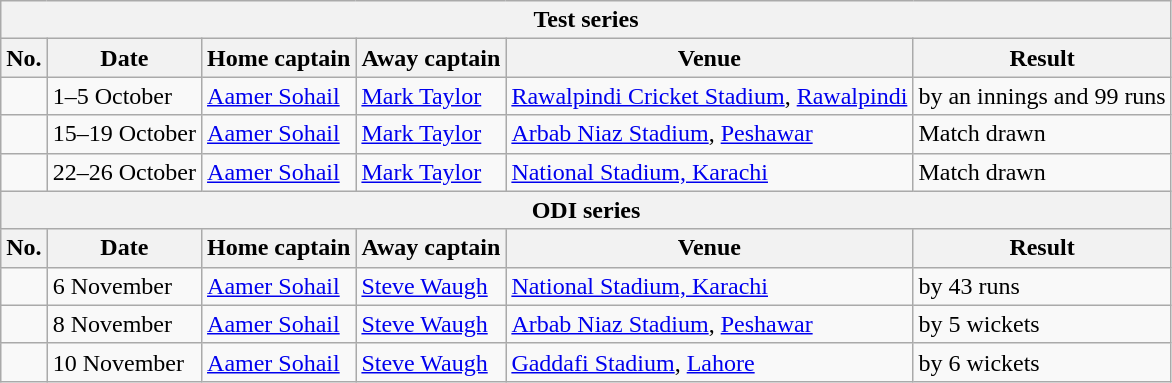<table class="wikitable">
<tr>
<th colspan="9">Test series</th>
</tr>
<tr>
<th>No.</th>
<th>Date</th>
<th>Home captain</th>
<th>Away captain</th>
<th>Venue</th>
<th>Result</th>
</tr>
<tr>
<td></td>
<td>1–5 October</td>
<td><a href='#'>Aamer Sohail</a></td>
<td><a href='#'>Mark Taylor</a></td>
<td><a href='#'>Rawalpindi Cricket Stadium</a>, <a href='#'>Rawalpindi</a></td>
<td> by an innings and 99 runs</td>
</tr>
<tr>
<td></td>
<td>15–19 October</td>
<td><a href='#'>Aamer Sohail</a></td>
<td><a href='#'>Mark Taylor</a></td>
<td><a href='#'>Arbab Niaz Stadium</a>, <a href='#'>Peshawar</a></td>
<td>Match drawn</td>
</tr>
<tr>
<td></td>
<td>22–26 October</td>
<td><a href='#'>Aamer Sohail</a></td>
<td><a href='#'>Mark Taylor</a></td>
<td><a href='#'>National Stadium, Karachi</a></td>
<td>Match drawn</td>
</tr>
<tr>
<th colspan="9">ODI series</th>
</tr>
<tr>
<th>No.</th>
<th>Date</th>
<th>Home captain</th>
<th>Away captain</th>
<th>Venue</th>
<th>Result</th>
</tr>
<tr>
<td></td>
<td>6 November</td>
<td><a href='#'>Aamer Sohail</a></td>
<td><a href='#'>Steve Waugh</a></td>
<td><a href='#'>National Stadium, Karachi</a></td>
<td> by 43 runs</td>
</tr>
<tr>
<td></td>
<td>8 November</td>
<td><a href='#'>Aamer Sohail</a></td>
<td><a href='#'>Steve Waugh</a></td>
<td><a href='#'>Arbab Niaz Stadium</a>, <a href='#'>Peshawar</a></td>
<td> by 5 wickets</td>
</tr>
<tr>
<td></td>
<td>10 November</td>
<td><a href='#'>Aamer Sohail</a></td>
<td><a href='#'>Steve Waugh</a></td>
<td><a href='#'>Gaddafi Stadium</a>, <a href='#'>Lahore</a></td>
<td> by 6 wickets</td>
</tr>
</table>
